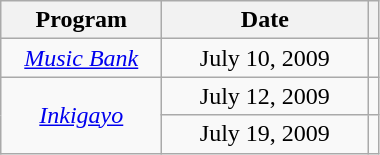<table class="wikitable" style="text-align:center">
<tr>
<th width="100">Program</th>
<th width="130">Date</th>
<th></th>
</tr>
<tr>
<td><a href='#'><em>Music Bank</em></a></td>
<td>July 10, 2009</td>
<td></td>
</tr>
<tr>
<td rowspan="2"><em><a href='#'>Inkigayo</a></em></td>
<td>July 12, 2009</td>
<td></td>
</tr>
<tr>
<td>July 19, 2009</td>
<td></td>
</tr>
</table>
